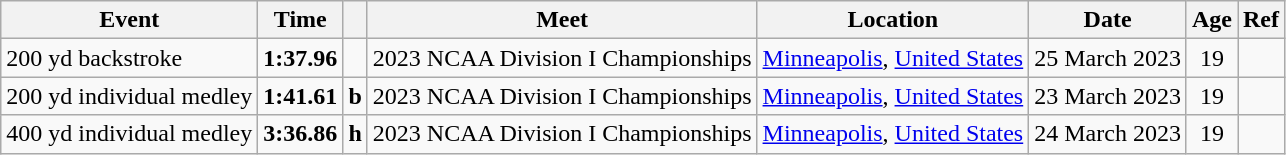<table class="wikitable">
<tr>
<th>Event</th>
<th>Time</th>
<th></th>
<th>Meet</th>
<th>Location</th>
<th>Date</th>
<th>Age</th>
<th>Ref</th>
</tr>
<tr>
<td>200 yd backstroke</td>
<td style="text-align:center;"><strong>1:37.96</strong></td>
<td></td>
<td>2023 NCAA Division I Championships</td>
<td><a href='#'>Minneapolis</a>, <a href='#'>United States</a></td>
<td>25 March 2023</td>
<td style="text-align:center;">19</td>
<td style="text-align:center;"></td>
</tr>
<tr>
<td>200 yd individual medley</td>
<td style="text-align:center;"><strong>1:41.61</strong></td>
<td><strong>b</strong></td>
<td>2023 NCAA Division I Championships</td>
<td><a href='#'>Minneapolis</a>, <a href='#'>United States</a></td>
<td>23 March 2023</td>
<td style="text-align:center;">19</td>
<td style="text-align:center;"></td>
</tr>
<tr>
<td>400 yd individual medley</td>
<td style="text-align:center;"><strong>3:36.86</strong></td>
<td><strong>h</strong></td>
<td>2023 NCAA Division I Championships</td>
<td><a href='#'>Minneapolis</a>, <a href='#'>United States</a></td>
<td>24 March 2023</td>
<td style="text-align:center;">19</td>
<td style="text-align:center;"></td>
</tr>
</table>
